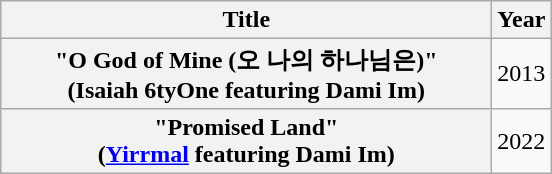<table class="wikitable plainrowheaders" style="text-align:center;">
<tr>
<th scope="col" style="width:20em;">Title</th>
<th scope="col">Year</th>
</tr>
<tr>
<th scope="row">"O God of Mine (오 나의 하나님은)"<br><span>(Isaiah 6tyOne featuring Dami Im)</span></th>
<td>2013</td>
</tr>
<tr>
<th scope="row">"Promised Land"<br><span>(<a href='#'>Yirrmal</a> featuring Dami Im)</span></th>
<td>2022</td>
</tr>
</table>
